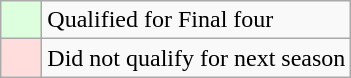<table class="wikitable">
<tr>
<td style="background: #ddffdd" width="20"></td>
<td>Qualified for Final four</td>
</tr>
<tr>
<td style="background: #ffdddd" width="20"></td>
<td>Did not qualify for next season</td>
</tr>
</table>
